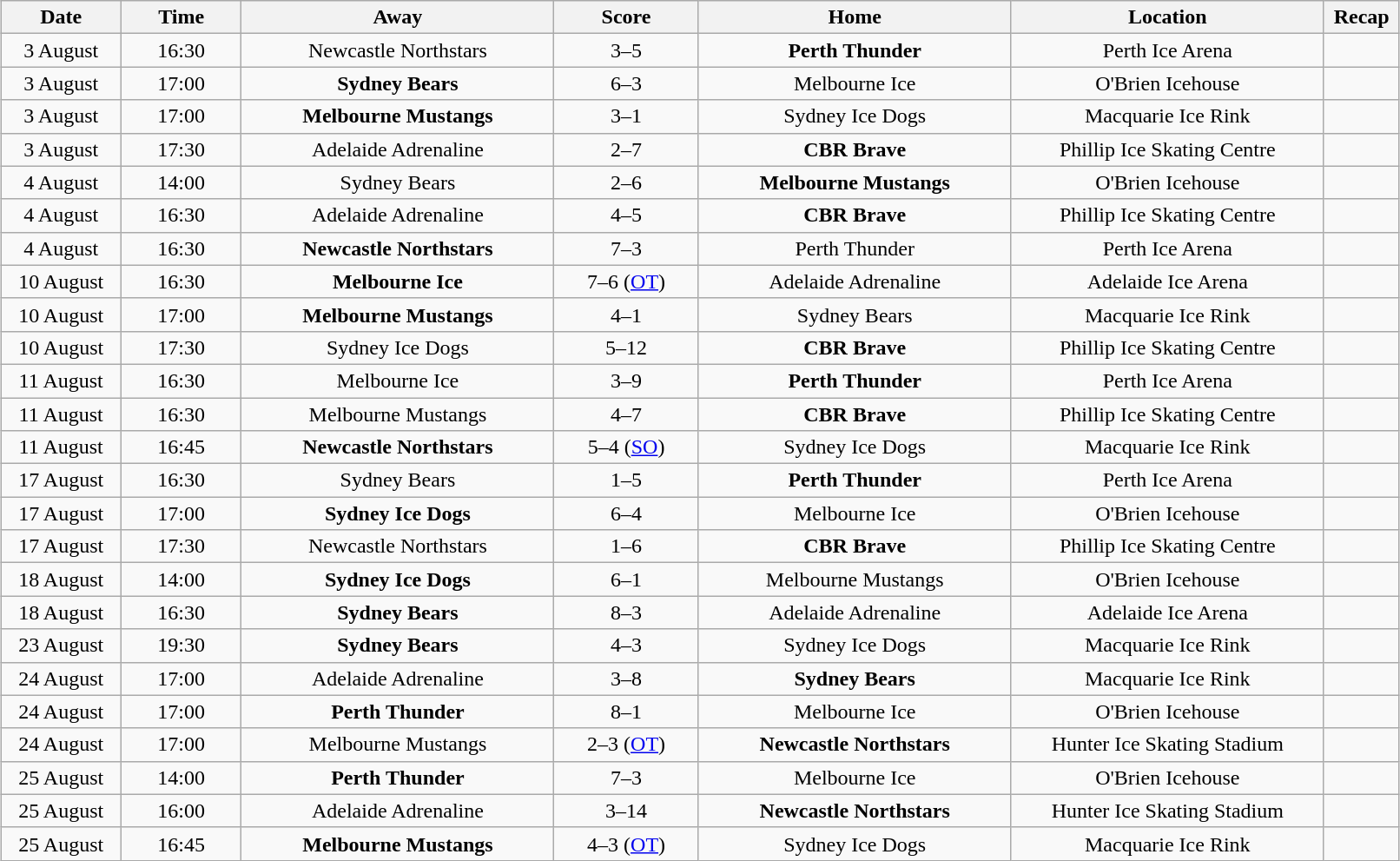<table class="wikitable" width="85%" style="margin: 1em auto 1em auto">
<tr>
<th width="5%">Date</th>
<th width="5%">Time</th>
<th width="13%">Away</th>
<th width="6%">Score</th>
<th width="13%">Home</th>
<th width="13%">Location</th>
<th width="1%">Recap</th>
</tr>
<tr align="center">
<td>3 August</td>
<td>16:30</td>
<td>Newcastle Northstars</td>
<td>3–5</td>
<td><strong>Perth Thunder</strong></td>
<td>Perth Ice Arena</td>
<td></td>
</tr>
<tr align="center">
<td>3 August</td>
<td>17:00</td>
<td><strong>Sydney Bears</strong></td>
<td>6–3</td>
<td>Melbourne Ice</td>
<td>O'Brien Icehouse</td>
<td></td>
</tr>
<tr align="center">
<td>3 August</td>
<td>17:00</td>
<td><strong>Melbourne Mustangs</strong></td>
<td>3–1</td>
<td>Sydney Ice Dogs</td>
<td>Macquarie Ice Rink</td>
<td></td>
</tr>
<tr align="center">
<td>3 August</td>
<td>17:30</td>
<td>Adelaide Adrenaline</td>
<td>2–7</td>
<td><strong>CBR Brave</strong></td>
<td>Phillip Ice Skating Centre</td>
<td></td>
</tr>
<tr align="center">
<td>4 August</td>
<td>14:00</td>
<td>Sydney Bears</td>
<td>2–6</td>
<td><strong>Melbourne Mustangs</strong></td>
<td>O'Brien Icehouse</td>
<td></td>
</tr>
<tr align="center">
<td>4 August</td>
<td>16:30</td>
<td>Adelaide Adrenaline</td>
<td>4–5</td>
<td><strong>CBR Brave</strong></td>
<td>Phillip Ice Skating Centre</td>
<td></td>
</tr>
<tr align="center">
<td>4 August</td>
<td>16:30</td>
<td><strong>Newcastle Northstars</strong></td>
<td>7–3</td>
<td>Perth Thunder</td>
<td>Perth Ice Arena</td>
<td></td>
</tr>
<tr align="center">
<td>10 August</td>
<td>16:30</td>
<td><strong>Melbourne Ice</strong></td>
<td>7–6 (<a href='#'>OT</a>)</td>
<td>Adelaide Adrenaline</td>
<td>Adelaide Ice Arena</td>
<td></td>
</tr>
<tr align="center">
<td>10 August</td>
<td>17:00</td>
<td><strong>Melbourne Mustangs</strong></td>
<td>4–1</td>
<td>Sydney Bears</td>
<td>Macquarie Ice Rink</td>
<td></td>
</tr>
<tr align="center">
<td>10 August</td>
<td>17:30</td>
<td>Sydney Ice Dogs</td>
<td>5–12</td>
<td><strong>CBR Brave</strong></td>
<td>Phillip Ice Skating Centre</td>
<td></td>
</tr>
<tr align="center">
<td>11 August</td>
<td>16:30</td>
<td>Melbourne Ice</td>
<td>3–9</td>
<td><strong>Perth Thunder</strong></td>
<td>Perth Ice Arena</td>
<td></td>
</tr>
<tr align="center">
<td>11 August</td>
<td>16:30</td>
<td>Melbourne Mustangs</td>
<td>4–7</td>
<td><strong>CBR Brave</strong></td>
<td>Phillip Ice Skating Centre</td>
<td></td>
</tr>
<tr align="center">
<td>11 August</td>
<td>16:45</td>
<td><strong>Newcastle Northstars</strong></td>
<td>5–4 (<a href='#'>SO</a>)</td>
<td>Sydney Ice Dogs</td>
<td>Macquarie Ice Rink</td>
<td></td>
</tr>
<tr align="center">
<td>17 August</td>
<td>16:30</td>
<td>Sydney Bears</td>
<td>1–5</td>
<td><strong>Perth Thunder</strong></td>
<td>Perth Ice Arena</td>
<td></td>
</tr>
<tr align="center">
<td>17 August</td>
<td>17:00</td>
<td><strong>Sydney Ice Dogs</strong></td>
<td>6–4</td>
<td>Melbourne Ice</td>
<td>O'Brien Icehouse</td>
<td></td>
</tr>
<tr align="center">
<td>17 August</td>
<td>17:30</td>
<td>Newcastle Northstars</td>
<td>1–6</td>
<td><strong>CBR Brave</strong></td>
<td>Phillip Ice Skating Centre</td>
<td></td>
</tr>
<tr align="center">
<td>18 August</td>
<td>14:00</td>
<td><strong>Sydney Ice Dogs</strong></td>
<td>6–1</td>
<td>Melbourne Mustangs</td>
<td>O'Brien Icehouse</td>
<td></td>
</tr>
<tr align="center">
<td>18 August</td>
<td>16:30</td>
<td><strong>Sydney Bears</strong></td>
<td>8–3</td>
<td>Adelaide Adrenaline</td>
<td>Adelaide Ice Arena</td>
<td></td>
</tr>
<tr align="center">
<td>23 August</td>
<td>19:30</td>
<td><strong>Sydney Bears</strong></td>
<td>4–3</td>
<td>Sydney Ice Dogs</td>
<td>Macquarie Ice Rink</td>
<td></td>
</tr>
<tr align="center">
<td>24 August</td>
<td>17:00</td>
<td>Adelaide Adrenaline</td>
<td>3–8</td>
<td><strong>Sydney Bears</strong></td>
<td>Macquarie Ice Rink</td>
<td></td>
</tr>
<tr align="center">
<td>24 August</td>
<td>17:00</td>
<td><strong>Perth Thunder</strong></td>
<td>8–1</td>
<td>Melbourne Ice</td>
<td>O'Brien Icehouse</td>
<td></td>
</tr>
<tr align="center">
<td>24 August</td>
<td>17:00</td>
<td>Melbourne Mustangs</td>
<td>2–3 (<a href='#'>OT</a>)</td>
<td><strong>Newcastle Northstars</strong></td>
<td>Hunter Ice Skating Stadium</td>
<td></td>
</tr>
<tr align="center">
<td>25 August</td>
<td>14:00</td>
<td><strong>Perth Thunder</strong></td>
<td>7–3</td>
<td>Melbourne Ice</td>
<td>O'Brien Icehouse</td>
<td></td>
</tr>
<tr align="center">
<td>25 August</td>
<td>16:00</td>
<td>Adelaide Adrenaline</td>
<td>3–14</td>
<td><strong>Newcastle Northstars</strong></td>
<td>Hunter Ice Skating Stadium</td>
<td></td>
</tr>
<tr align="center">
<td>25 August</td>
<td>16:45</td>
<td><strong>Melbourne Mustangs</strong></td>
<td>4–3 (<a href='#'>OT</a>)</td>
<td>Sydney Ice Dogs</td>
<td>Macquarie Ice Rink</td>
<td></td>
</tr>
</table>
